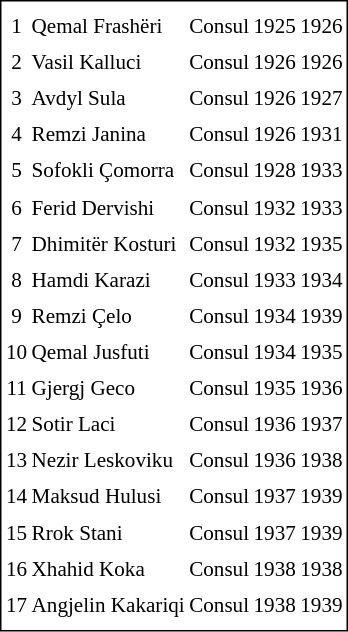<table cellpadding="0" cellspacing="3" style="border:1px solid #000000; font-size:88%; line-height: 1.5em;">
<tr>
<td><strong></strong></td>
<td><strong></strong></td>
<td><strong></strong></td>
<td colspan="2"></td>
</tr>
<tr>
<td align=center>1</td>
<td>Qemal Frashëri</td>
<td>Consul</td>
<td align=center>1925</td>
<td align=center>1926</td>
</tr>
<tr>
<td align=center>2</td>
<td>Vasil Kalluci</td>
<td>Consul</td>
<td align=center>1926</td>
<td align=center>1926</td>
</tr>
<tr>
<td align=center>3</td>
<td>Avdyl Sula</td>
<td>Consul</td>
<td align=center>1926</td>
<td align=center>1927</td>
</tr>
<tr>
<td align=center>4</td>
<td>Remzi Janina</td>
<td>Consul</td>
<td align=center>1926</td>
<td align=center>1931</td>
</tr>
<tr>
<td align=center>5</td>
<td>Sofokli Çomorra</td>
<td>Consul</td>
<td align=center>1928</td>
<td align=center>1933</td>
</tr>
<tr>
<td align=center>6</td>
<td>Ferid Dervishi</td>
<td>Consul</td>
<td align=center>1932</td>
<td align=center>1933</td>
</tr>
<tr>
<td align=center>7</td>
<td>Dhimitër Kosturi</td>
<td>Consul</td>
<td align=center>1932</td>
<td align=center>1935</td>
</tr>
<tr>
<td align=center>8</td>
<td>Hamdi Karazi</td>
<td>Consul</td>
<td align=center>1933</td>
<td align=center>1934</td>
</tr>
<tr>
<td align=center>9</td>
<td>Remzi Çelo</td>
<td>Consul</td>
<td align=center>1934</td>
<td align=center>1939</td>
</tr>
<tr>
<td align=center>10</td>
<td>Qemal Jusfuti</td>
<td>Consul</td>
<td align=center>1934</td>
<td align=center>1935</td>
</tr>
<tr>
<td align=center>11</td>
<td>Gjergj Geco</td>
<td>Consul</td>
<td align=center>1935</td>
<td align=center>1936</td>
</tr>
<tr>
<td align=center>12</td>
<td>Sotir Laci</td>
<td>Consul</td>
<td align=center>1936</td>
<td align=center>1937</td>
</tr>
<tr>
<td align=center>13</td>
<td>Nezir Leskoviku</td>
<td>Consul</td>
<td align=center>1936</td>
<td align=center>1938</td>
</tr>
<tr>
<td align=center>14</td>
<td>Maksud Hulusi</td>
<td>Consul</td>
<td align=center>1937</td>
<td align=center>1939</td>
</tr>
<tr>
<td align=center>15</td>
<td>Rrok Stani</td>
<td>Consul</td>
<td align=center>1937</td>
<td align=center>1939</td>
</tr>
<tr>
<td align=center>16</td>
<td>Xhahid Koka</td>
<td>Consul</td>
<td align=center>1938</td>
<td align=center>1938</td>
</tr>
<tr>
<td align=center>17</td>
<td>Angjelin Kakariqi</td>
<td>Consul</td>
<td align=center>1938</td>
<td align=center>1939</td>
</tr>
<tr>
</tr>
</table>
